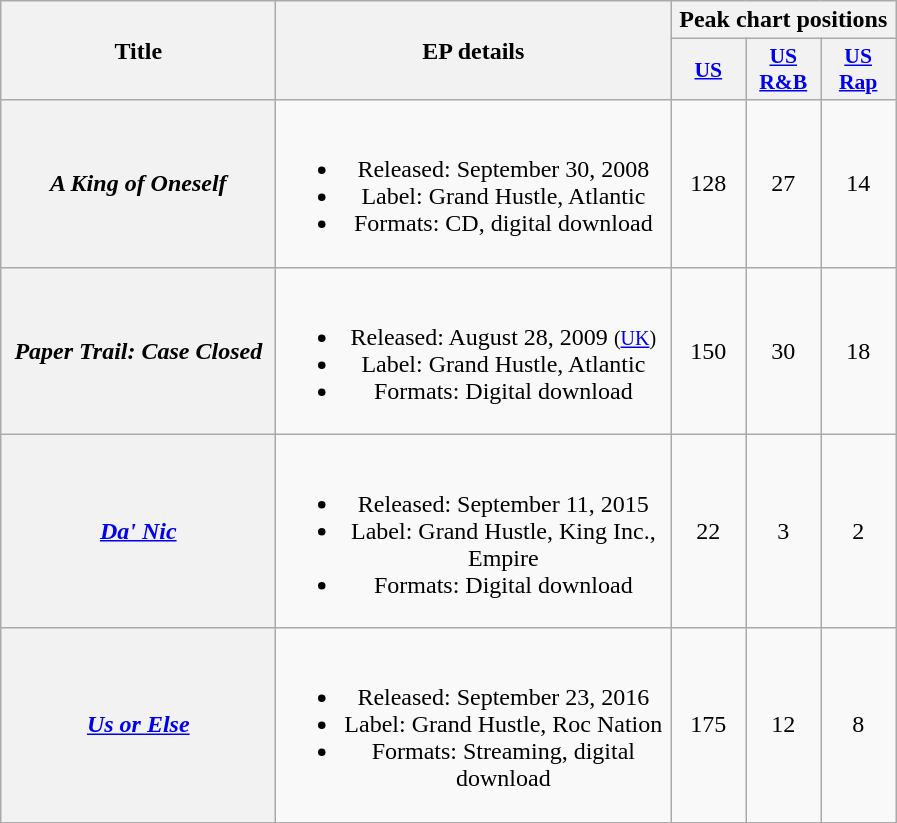<table class="wikitable plainrowheaders" style="text-align:center;">
<tr>
<th scope="col" rowspan="2" style="width:11em;">Title</th>
<th scope="col" rowspan="2" style="width:16em;">EP details</th>
<th scope="col" colspan="3">Peak chart positions</th>
</tr>
<tr>
<th scope="col" style="width:3em;font-size:90%;"><a href='#'>US</a><br></th>
<th scope="col" style="width:3em;font-size:90%;"><a href='#'>US<br>R&B</a><br></th>
<th scope="col" style="width:3em;font-size:90%;"><a href='#'>US<br>Rap</a><br></th>
</tr>
<tr>
<th scope="row"><em>A King of Oneself</em></th>
<td><br><ul><li>Released: September 30, 2008</li><li>Label: Grand Hustle, Atlantic</li><li>Formats: CD, digital download</li></ul></td>
<td>128</td>
<td>27</td>
<td>14</td>
</tr>
<tr>
<th scope="row"><em>Paper Trail: Case Closed</em></th>
<td><br><ul><li>Released: August 28, 2009 <small>(<a href='#'>UK</a>)</small></li><li>Label: Grand Hustle, Atlantic</li><li>Formats: Digital download</li></ul></td>
<td>150</td>
<td>30</td>
<td>18</td>
</tr>
<tr>
<th scope="row"><em><a href='#'>Da' Nic</a></em></th>
<td><br><ul><li>Released: September 11, 2015</li><li>Label: Grand Hustle, King Inc., Empire</li><li>Formats: Digital download</li></ul></td>
<td>22</td>
<td>3</td>
<td>2</td>
</tr>
<tr>
<th scope="row"><em><a href='#'>Us or Else</a></em></th>
<td><br><ul><li>Released: September 23, 2016</li><li>Label: Grand Hustle, Roc Nation</li><li>Formats: Streaming, digital download</li></ul></td>
<td>175</td>
<td>12</td>
<td>8</td>
</tr>
</table>
